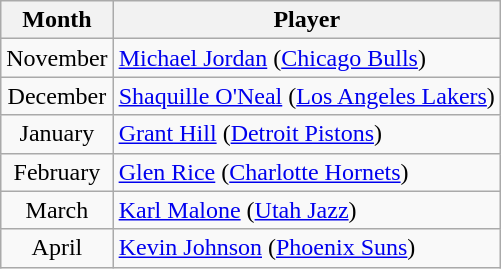<table class="wikitable">
<tr>
<th>Month</th>
<th>Player</th>
</tr>
<tr>
<td align=center>November</td>
<td><a href='#'>Michael Jordan</a> (<a href='#'>Chicago Bulls</a>)</td>
</tr>
<tr>
<td align=center>December</td>
<td><a href='#'>Shaquille O'Neal</a> (<a href='#'>Los Angeles Lakers</a>)</td>
</tr>
<tr>
<td align=center>January</td>
<td><a href='#'>Grant Hill</a> (<a href='#'>Detroit Pistons</a>)</td>
</tr>
<tr>
<td align=center>February</td>
<td><a href='#'>Glen Rice</a> (<a href='#'>Charlotte Hornets</a>)</td>
</tr>
<tr>
<td align=center>March</td>
<td><a href='#'>Karl Malone</a> (<a href='#'>Utah Jazz</a>)</td>
</tr>
<tr>
<td align=center>April</td>
<td><a href='#'>Kevin Johnson</a> (<a href='#'>Phoenix Suns</a>)</td>
</tr>
</table>
